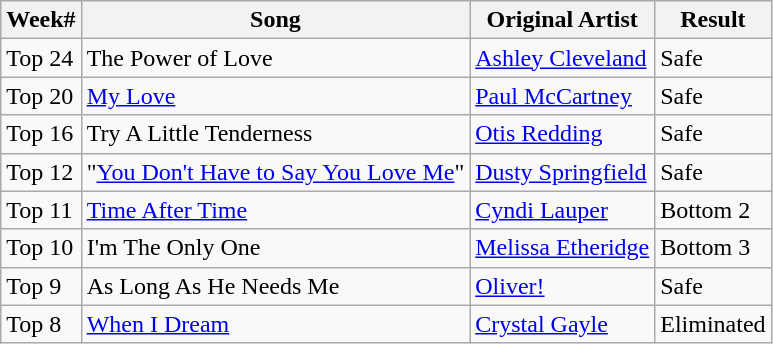<table class="wikitable">
<tr>
<th>Week#</th>
<th>Song</th>
<th>Original Artist</th>
<th>Result</th>
</tr>
<tr>
<td>Top 24</td>
<td>The Power of Love</td>
<td><a href='#'>Ashley Cleveland</a></td>
<td>Safe</td>
</tr>
<tr>
<td>Top 20</td>
<td><a href='#'>My Love</a></td>
<td><a href='#'>Paul McCartney</a></td>
<td>Safe</td>
</tr>
<tr>
<td>Top 16</td>
<td>Try A Little Tenderness</td>
<td><a href='#'>Otis Redding</a></td>
<td>Safe</td>
</tr>
<tr>
<td>Top 12</td>
<td>"<a href='#'>You Don't Have to Say You Love Me</a>"</td>
<td><a href='#'>Dusty Springfield</a></td>
<td>Safe</td>
</tr>
<tr>
<td>Top 11</td>
<td><a href='#'>Time After Time</a></td>
<td><a href='#'>Cyndi Lauper</a></td>
<td>Bottom 2</td>
</tr>
<tr>
<td>Top 10</td>
<td>I'm The Only One</td>
<td><a href='#'>Melissa Etheridge</a></td>
<td>Bottom 3</td>
</tr>
<tr>
<td>Top 9</td>
<td>As Long As He Needs Me</td>
<td><a href='#'>Oliver!</a></td>
<td>Safe</td>
</tr>
<tr>
<td>Top 8</td>
<td><a href='#'>When I Dream</a></td>
<td><a href='#'>Crystal Gayle</a></td>
<td>Eliminated</td>
</tr>
</table>
